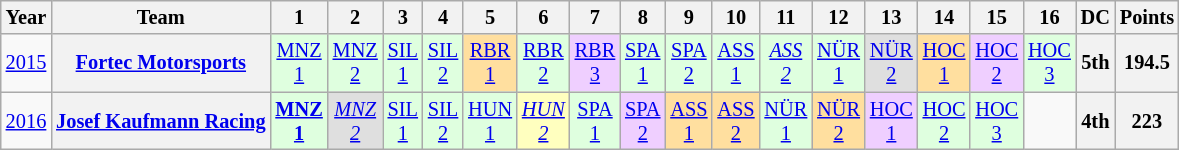<table class="wikitable" style="text-align:center; font-size:85%">
<tr>
<th>Year</th>
<th>Team</th>
<th>1</th>
<th>2</th>
<th>3</th>
<th>4</th>
<th>5</th>
<th>6</th>
<th>7</th>
<th>8</th>
<th>9</th>
<th>10</th>
<th>11</th>
<th>12</th>
<th>13</th>
<th>14</th>
<th>15</th>
<th>16</th>
<th>DC</th>
<th>Points</th>
</tr>
<tr>
<td><a href='#'>2015</a></td>
<th nowrap><a href='#'>Fortec Motorsports</a></th>
<td style="background:#DFFFDF;"><a href='#'>MNZ<br>1</a><br></td>
<td style="background:#DFFFDF;"><a href='#'>MNZ<br>2</a><br></td>
<td style="background:#DFFFDF;"><a href='#'>SIL<br>1</a><br></td>
<td style="background:#DFFFDF;"><a href='#'>SIL<br>2</a><br></td>
<td style="background:#FFDF9F;"><a href='#'>RBR<br>1</a><br></td>
<td style="background:#DFFFDF;"><a href='#'>RBR<br>2</a><br></td>
<td style="background:#EFCFFF;"><a href='#'>RBR<br>3</a><br></td>
<td style="background:#DFFFDF;"><a href='#'>SPA<br>1</a><br></td>
<td style="background:#DFFFDF;"><a href='#'>SPA<br>2</a><br></td>
<td style="background:#DFFFDF;"><a href='#'>ASS<br>1</a><br></td>
<td style="background:#DFFFDF;"><em><a href='#'>ASS<br>2</a></em><br></td>
<td style="background:#DFFFDF;"><a href='#'>NÜR<br>1</a><br></td>
<td style="background:#DFDFDF;"><a href='#'>NÜR<br>2</a><br></td>
<td style="background:#FFDF9F;"><a href='#'>HOC<br>1</a><br></td>
<td style="background:#EFCFFF;"><a href='#'>HOC<br>2</a><br></td>
<td style="background:#DFFFDF;"><a href='#'>HOC<br>3</a><br></td>
<th>5th</th>
<th>194.5</th>
</tr>
<tr>
<td><a href='#'>2016</a></td>
<th nowrap><a href='#'>Josef Kaufmann Racing</a></th>
<td style="background:#DFFFDF;"><strong><a href='#'>MNZ<br>1</a></strong><br></td>
<td style="background:#DFDFDF;"><em><a href='#'>MNZ<br>2</a></em><br></td>
<td style="background:#DFFFDF;"><a href='#'>SIL<br>1</a><br></td>
<td style="background:#DFFFDF;"><a href='#'>SIL<br>2</a><br></td>
<td style="background:#DFFFDF;"><a href='#'>HUN<br>1</a><br></td>
<td style="background:#FFFFBF;"><em><a href='#'>HUN<br>2</a></em><br></td>
<td style="background:#DFFFDF;"><a href='#'>SPA<br>1</a><br></td>
<td style="background:#EFCFFF;"><a href='#'>SPA<br>2</a><br></td>
<td style="background:#FFDF9F;"><a href='#'>ASS<br>1</a><br></td>
<td style="background:#FFDF9F;"><a href='#'>ASS<br>2</a><br></td>
<td style="background:#DFFFDF;"><a href='#'>NÜR<br>1</a><br></td>
<td style="background:#FFDF9F;"><a href='#'>NÜR<br>2</a><br></td>
<td style="background:#EFCFFF;"><a href='#'>HOC<br>1</a><br></td>
<td style="background:#DFFFDF;"><a href='#'>HOC<br>2</a><br></td>
<td style="background:#DFFFDF;"><a href='#'>HOC<br>3</a><br></td>
<td></td>
<th>4th</th>
<th>223</th>
</tr>
</table>
